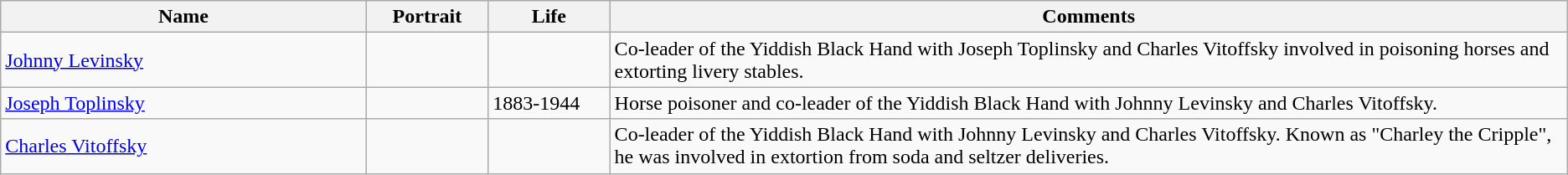<table class=wikitable>
<tr>
<th width="21%">Name</th>
<th width="7%">Portrait</th>
<th width="7%">Life</th>
<th width="55%">Comments</th>
</tr>
<tr>
<td><a href='#'>Johnny Levinsky</a></td>
<td></td>
<td></td>
<td>Co-leader of the Yiddish Black Hand with Joseph Toplinsky and Charles Vitoffsky involved in poisoning horses and extorting livery stables.</td>
</tr>
<tr>
<td><a href='#'>Joseph Toplinsky</a></td>
<td></td>
<td>1883-1944</td>
<td>Horse poisoner and co-leader of the Yiddish Black Hand with Johnny Levinsky and Charles Vitoffsky.</td>
</tr>
<tr>
<td><a href='#'>Charles Vitoffsky</a></td>
<td></td>
<td></td>
<td>Co-leader of the Yiddish Black Hand with Johnny Levinsky and Charles Vitoffsky. Known as "Charley the Cripple", he was involved in extortion from soda and seltzer deliveries.</td>
</tr>
</table>
